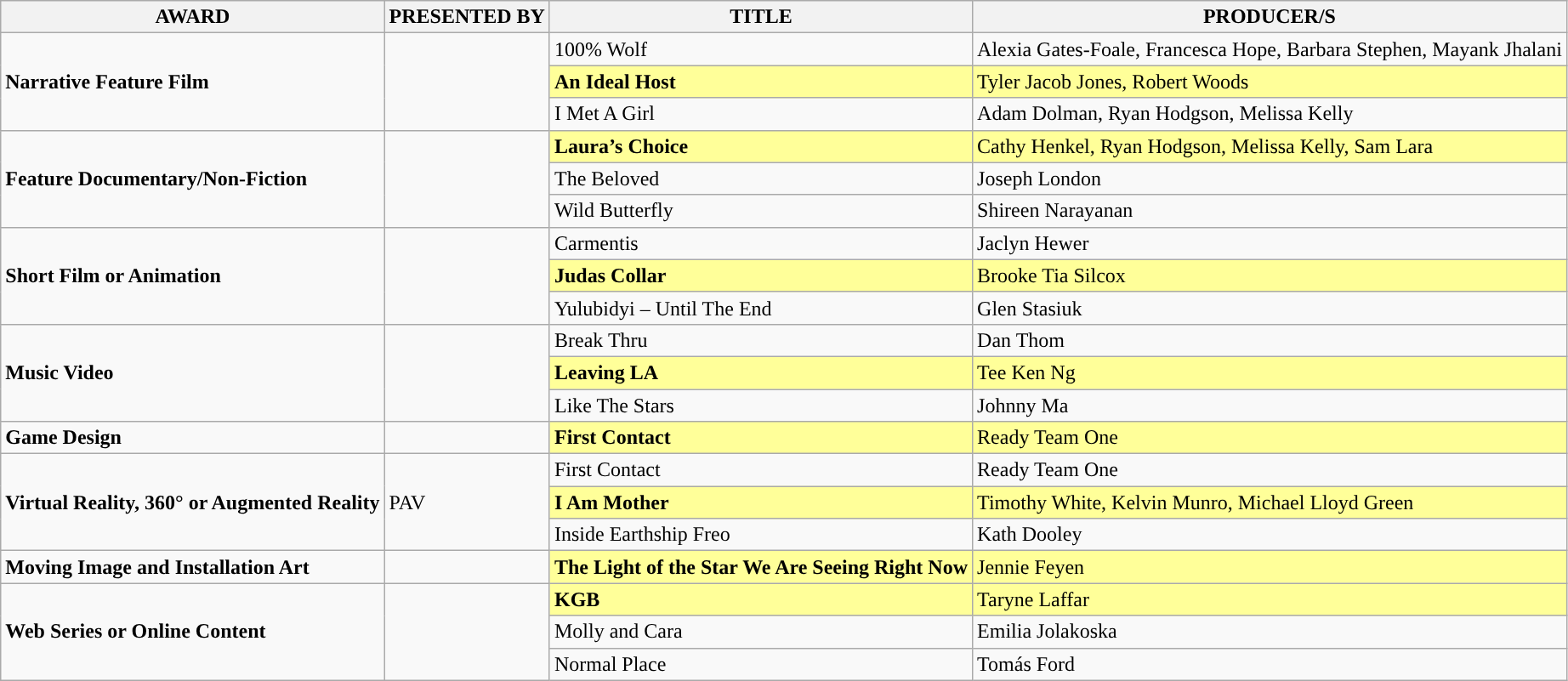<table class="wikitable sortable mw-collapsible mw-collapsed">
<tr>
<th>AWARD</th>
<th>PRESENTED BY</th>
<th>TITLE</th>
<th>PRODUCER/S</th>
</tr>
<tr>
<td rowspan="3"><strong>Narrative Feature Film</strong></td>
<td rowspan="3"></td>
<td>100% Wolf</td>
<td>Alexia Gates-Foale, Francesca Hope, Barbara Stephen, Mayank Jhalani</td>
</tr>
<tr>
<td style="background:#ff9; "><strong>An Ideal Host</strong></td>
<td style="background:#ff9;">Tyler Jacob Jones, Robert Woods</td>
</tr>
<tr>
<td>I Met A Girl</td>
<td>Adam Dolman, Ryan Hodgson, Melissa Kelly</td>
</tr>
<tr>
<td rowspan="3"><strong>Feature Documentary/Non-Fiction</strong></td>
<td rowspan="3"></td>
<td style="background:#ff9; "><strong>Laura’s Choice</strong></td>
<td style="background:#ff9;">Cathy Henkel, Ryan Hodgson, Melissa Kelly, Sam Lara</td>
</tr>
<tr>
<td>The Beloved</td>
<td>Joseph London</td>
</tr>
<tr>
<td>Wild Butterfly</td>
<td>Shireen Narayanan</td>
</tr>
<tr>
<td rowspan="3"><strong>Short Film or Animation</strong></td>
<td rowspan="3"></td>
<td>Carmentis</td>
<td>Jaclyn Hewer</td>
</tr>
<tr>
<td style="background:#ff9; "><strong>Judas Collar</strong></td>
<td style="background:#ff9; ">Brooke Tia Silcox</td>
</tr>
<tr>
<td>Yulubidyi – Until The End</td>
<td>Glen Stasiuk</td>
</tr>
<tr>
<td rowspan="3"><strong>Music Video</strong></td>
<td rowspan="3"></td>
<td>Break Thru</td>
<td>Dan Thom</td>
</tr>
<tr>
<td style="background:#ff9; "><strong>Leaving LA</strong></td>
<td style="background:#ff9; ">Tee Ken Ng</td>
</tr>
<tr>
<td>Like The Stars</td>
<td>Johnny Ma</td>
</tr>
<tr>
<td><strong>Game Design</strong></td>
<td></td>
<td style="background:#ff9; "><strong>First Contact</strong></td>
<td style="background:#ff9; ">Ready Team One</td>
</tr>
<tr>
<td rowspan="3"><strong>Virtual Reality, 360° or Augmented Reality</strong></td>
<td rowspan="3">PAV</td>
<td>First Contact</td>
<td>Ready Team One</td>
</tr>
<tr>
<td style="background:#ff9; "><strong>I Am Mother</strong></td>
<td style="background:#ff9;">Timothy White, Kelvin Munro, Michael Lloyd Green</td>
</tr>
<tr>
<td>Inside Earthship Freo</td>
<td>Kath Dooley</td>
</tr>
<tr>
<td><strong>Moving Image and Installation Art</strong></td>
<td></td>
<td style="background:#ff9; "><strong>The Light of the Star We Are Seeing Right Now</strong></td>
<td style="background:#ff9;">Jennie Feyen</td>
</tr>
<tr>
<td rowspan="3"><strong>Web Series or Online Content</strong></td>
<td rowspan="3"></td>
<td style="background:#ff9; "><strong>KGB</strong></td>
<td style="background:#ff9;">Taryne Laffar</td>
</tr>
<tr>
<td>Molly and Cara</td>
<td>Emilia Jolakoska</td>
</tr>
<tr>
<td>Normal Place</td>
<td>Tomás Ford</td>
</tr>
</table>
